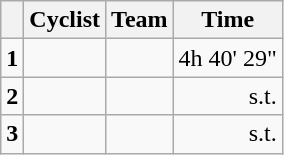<table class="wikitable">
<tr>
<th></th>
<th>Cyclist</th>
<th>Team</th>
<th>Time</th>
</tr>
<tr>
<td><strong>1</strong></td>
<td></td>
<td></td>
<td align=right>4h 40' 29"</td>
</tr>
<tr>
<td><strong>2</strong></td>
<td></td>
<td></td>
<td align=right>s.t.</td>
</tr>
<tr>
<td><strong>3</strong></td>
<td></td>
<td></td>
<td align=right>s.t.</td>
</tr>
</table>
